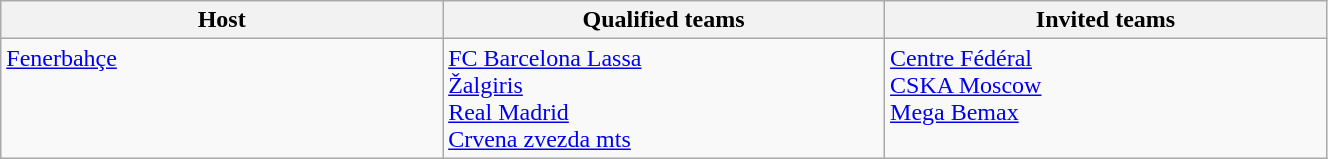<table class=wikitable width=70%>
<tr>
<th width=13%>Host</th>
<th width=13%>Qualified teams</th>
<th width=13%>Invited teams</th>
</tr>
<tr valign=top>
<td> <a href='#'>Fenerbahçe</a></td>
<td> <a href='#'>FC Barcelona Lassa</a><br> <a href='#'>Žalgiris</a><br> <a href='#'>Real Madrid</a><br> <a href='#'>Crvena zvezda mts</a></td>
<td> <a href='#'>Centre Fédéral</a><br> <a href='#'>CSKA Moscow</a><br> <a href='#'>Mega Bemax</a></td>
</tr>
</table>
